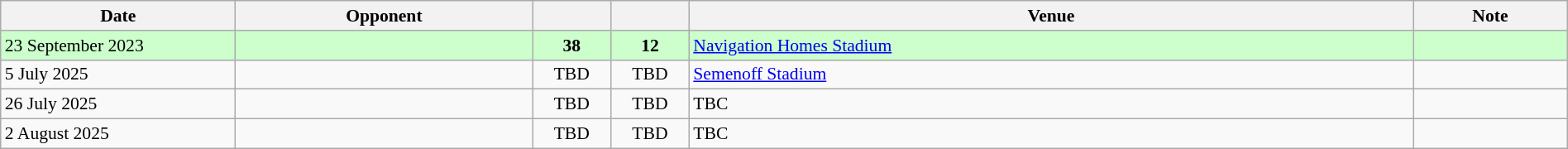<table class="wikitable sortable" style="width:100%; font-size:90%">
<tr>
<th style="width:15%">Date</th>
<th>Opponent</th>
<th style="width:5%"></th>
<th style="width:5%"></th>
<th>Venue</th>
<th>Note</th>
</tr>
<tr bgcolor="#ccffcc">
<td>23 September 2023</td>
<td></td>
<td align="center"><strong>38</strong></td>
<td align="center"><strong>12</strong></td>
<td><a href='#'>Navigation Homes Stadium</a></td>
<td></td>
</tr>
<tr bgcolor="">
<td>5 July 2025</td>
<td></td>
<td align="center">TBD</td>
<td align="center">TBD</td>
<td><a href='#'>Semenoff Stadium</a></td>
<td></td>
</tr>
<tr bgcolor="">
<td>26 July 2025</td>
<td></td>
<td align="center">TBD</td>
<td align="center">TBD</td>
<td>TBC</td>
<td></td>
</tr>
<tr bgcolor="">
<td>2 August 2025</td>
<td></td>
<td align="center">TBD</td>
<td align="center">TBD</td>
<td>TBC</td>
<td></td>
</tr>
</table>
